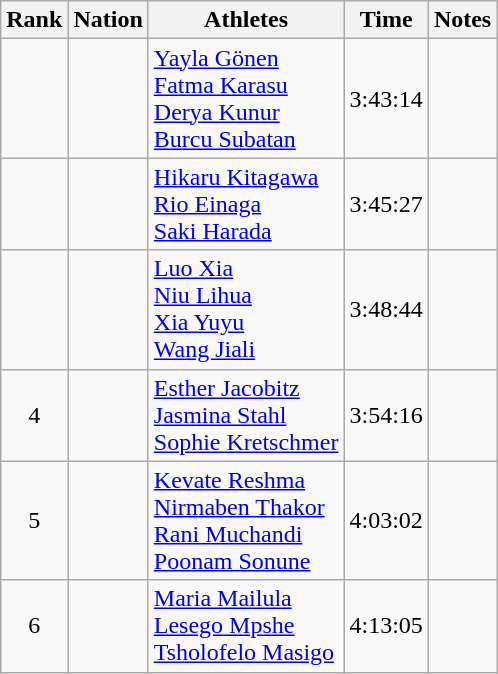<table class="wikitable sortable" style="text-align:center">
<tr>
<th>Rank</th>
<th>Nation</th>
<th>Athletes</th>
<th>Time</th>
<th>Notes</th>
</tr>
<tr>
<td></td>
<td align=left></td>
<td align=left><a href='#'>Yayla Gönen</a><br><a href='#'>Fatma Karasu</a><br><a href='#'>Derya Kunur</a><br><a href='#'>Burcu Subatan</a></td>
<td>3:43:14</td>
<td></td>
</tr>
<tr>
<td></td>
<td align=left></td>
<td align=left><a href='#'>Hikaru Kitagawa</a><br><a href='#'>Rio Einaga</a><br><a href='#'>Saki Harada</a></td>
<td>3:45:27</td>
<td></td>
</tr>
<tr>
<td></td>
<td align=left></td>
<td align=left><a href='#'>Luo Xia</a><br><a href='#'>Niu Lihua</a><br><a href='#'>Xia Yuyu</a><br><a href='#'>Wang Jiali</a></td>
<td>3:48:44</td>
<td></td>
</tr>
<tr>
<td>4</td>
<td align=left></td>
<td align=left><a href='#'>Esther Jacobitz</a><br><a href='#'>Jasmina Stahl</a><br><a href='#'>Sophie Kretschmer</a></td>
<td>3:54:16</td>
<td></td>
</tr>
<tr>
<td>5</td>
<td align=left></td>
<td align=left><a href='#'>Kevate Reshma</a><br><a href='#'>Nirmaben Thakor</a><br><a href='#'>Rani Muchandi</a><br><a href='#'>Poonam Sonune</a></td>
<td>4:03:02</td>
<td></td>
</tr>
<tr>
<td>6</td>
<td align=left></td>
<td align=left><a href='#'>Maria Mailula</a><br><a href='#'>Lesego Mpshe</a><br><a href='#'>Tsholofelo Masigo</a></td>
<td>4:13:05</td>
<td></td>
</tr>
</table>
